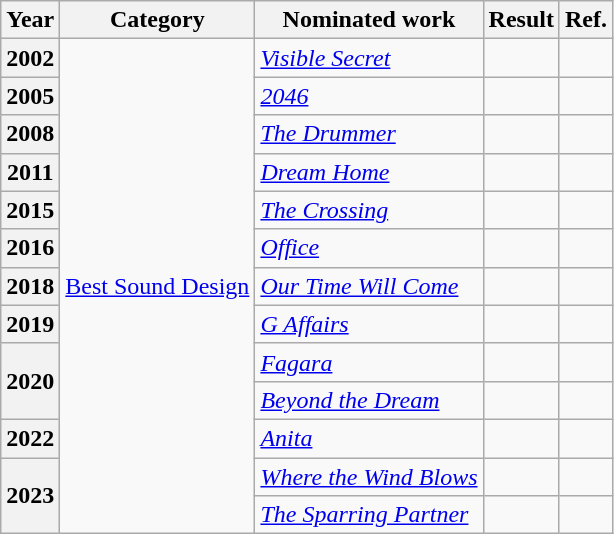<table class="wikitable">
<tr>
<th scope="col">Year</th>
<th scope="col">Category</th>
<th scope="col">Nominated work</th>
<th scope="col">Result</th>
<th scope="col">Ref.</th>
</tr>
<tr>
<th scope="row">2002</th>
<td rowspan="13"><a href='#'>Best Sound Design</a></td>
<td><em><a href='#'>Visible Secret</a></em></td>
<td></td>
<td align="center"></td>
</tr>
<tr>
<th scope="row">2005</th>
<td><em><a href='#'>2046</a></em></td>
<td></td>
<td align="center"></td>
</tr>
<tr>
<th scope="row">2008</th>
<td><em><a href='#'>The Drummer</a></em></td>
<td></td>
<td align="center"></td>
</tr>
<tr>
<th scope="row">2011</th>
<td><em><a href='#'>Dream Home</a></em></td>
<td></td>
<td align="center"></td>
</tr>
<tr>
<th scope="row">2015</th>
<td><em><a href='#'>The Crossing</a></em></td>
<td></td>
<td align="center"></td>
</tr>
<tr>
<th scope="row">2016</th>
<td><em><a href='#'>Office</a></em></td>
<td></td>
<td align="center"></td>
</tr>
<tr>
<th scope="row">2018</th>
<td><em><a href='#'>Our Time Will Come</a></em></td>
<td></td>
<td align="center"></td>
</tr>
<tr>
<th scope="row">2019</th>
<td><em><a href='#'>G Affairs</a></em></td>
<td></td>
</tr>
<tr>
<th scope="row" rowspan="2">2020</th>
<td><em><a href='#'>Fagara</a></em></td>
<td></td>
<td align="center"></td>
</tr>
<tr>
<td><em><a href='#'>Beyond the Dream</a></em></td>
<td></td>
</tr>
<tr>
<th scope="row">2022</th>
<td><em><a href='#'>Anita</a></em></td>
<td></td>
<td align="center"></td>
</tr>
<tr>
<th scope="row" rowspan="2">2023</th>
<td><em><a href='#'>Where the Wind Blows</a></em></td>
<td></td>
<td align="center"></td>
</tr>
<tr>
<td><em><a href='#'>The Sparring Partner</a></em></td>
<td></td>
<td align="center"></td>
</tr>
</table>
